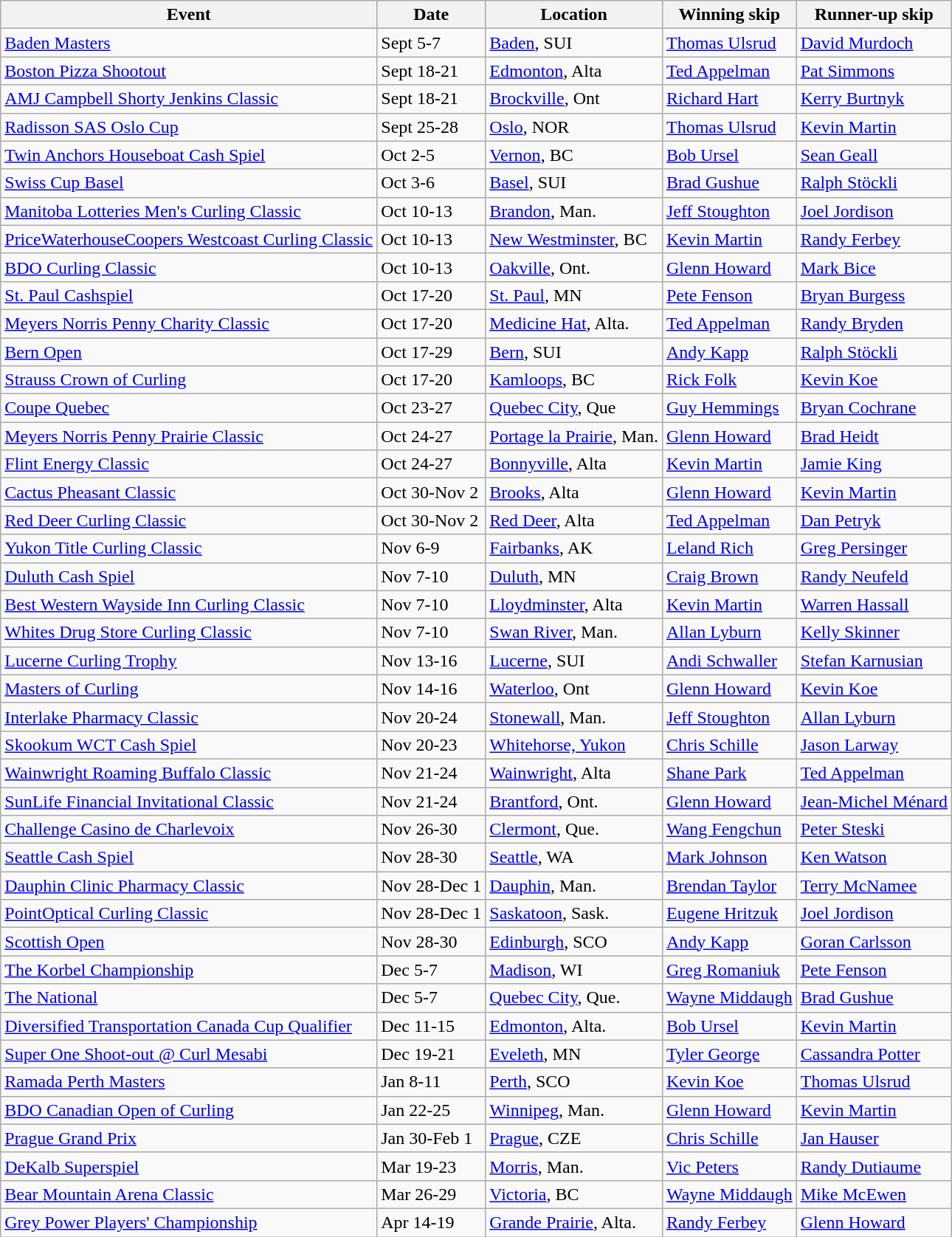<table class="wikitable">
<tr>
<th>Event</th>
<th>Date</th>
<th>Location</th>
<th>Winning skip</th>
<th>Runner-up skip</th>
</tr>
<tr>
<td><a href='#'>Baden Masters</a></td>
<td>Sept 5-7</td>
<td><a href='#'>Baden</a>, SUI</td>
<td> <a href='#'>Thomas Ulsrud</a></td>
<td> <a href='#'>David Murdoch</a></td>
</tr>
<tr>
<td><a href='#'>Boston Pizza Shootout</a></td>
<td>Sept 18-21</td>
<td><a href='#'>Edmonton</a>, Alta</td>
<td> <a href='#'>Ted Appelman</a></td>
<td> <a href='#'>Pat Simmons</a></td>
</tr>
<tr>
<td><a href='#'>AMJ Campbell Shorty Jenkins Classic</a></td>
<td>Sept 18-21</td>
<td><a href='#'>Brockville</a>, Ont</td>
<td> <a href='#'>Richard Hart</a></td>
<td> <a href='#'>Kerry Burtnyk</a></td>
</tr>
<tr>
<td><a href='#'>Radisson SAS Oslo Cup</a></td>
<td>Sept 25-28</td>
<td><a href='#'>Oslo</a>, NOR</td>
<td> <a href='#'>Thomas Ulsrud</a></td>
<td> <a href='#'>Kevin Martin</a></td>
</tr>
<tr>
<td><a href='#'>Twin Anchors Houseboat Cash Spiel</a></td>
<td>Oct 2-5</td>
<td><a href='#'>Vernon</a>, BC</td>
<td> <a href='#'>Bob Ursel</a></td>
<td> <a href='#'>Sean Geall</a></td>
</tr>
<tr>
<td><a href='#'>Swiss Cup Basel</a></td>
<td>Oct 3-6</td>
<td><a href='#'>Basel</a>, SUI</td>
<td> <a href='#'>Brad Gushue</a></td>
<td> <a href='#'>Ralph Stöckli</a></td>
</tr>
<tr>
<td><a href='#'>Manitoba Lotteries Men's Curling Classic</a></td>
<td>Oct 10-13</td>
<td><a href='#'>Brandon</a>, Man.</td>
<td> <a href='#'>Jeff Stoughton</a></td>
<td> <a href='#'>Joel Jordison</a></td>
</tr>
<tr>
<td><a href='#'>PriceWaterhouseCoopers Westcoast Curling Classic</a></td>
<td>Oct 10-13</td>
<td><a href='#'>New Westminster</a>, BC</td>
<td> <a href='#'>Kevin Martin</a></td>
<td> <a href='#'>Randy Ferbey</a></td>
</tr>
<tr>
<td><a href='#'>BDO Curling Classic</a></td>
<td>Oct 10-13</td>
<td><a href='#'>Oakville</a>, Ont.</td>
<td> <a href='#'>Glenn Howard</a></td>
<td> <a href='#'>Mark Bice</a></td>
</tr>
<tr>
<td><a href='#'>St. Paul Cashspiel</a></td>
<td>Oct 17-20</td>
<td><a href='#'>St. Paul</a>, MN</td>
<td> <a href='#'>Pete Fenson</a></td>
<td> <a href='#'>Bryan Burgess</a></td>
</tr>
<tr>
<td><a href='#'>Meyers Norris Penny Charity Classic</a></td>
<td>Oct 17-20</td>
<td><a href='#'>Medicine Hat</a>, Alta.</td>
<td> <a href='#'>Ted Appelman</a></td>
<td> <a href='#'>Randy Bryden</a></td>
</tr>
<tr>
<td><a href='#'>Bern Open</a></td>
<td>Oct 17-29</td>
<td><a href='#'>Bern</a>, SUI</td>
<td> <a href='#'>Andy Kapp</a></td>
<td> <a href='#'>Ralph Stöckli</a></td>
</tr>
<tr>
<td><a href='#'>Strauss Crown of Curling</a></td>
<td>Oct 17-20</td>
<td><a href='#'>Kamloops</a>, BC</td>
<td> <a href='#'>Rick Folk</a></td>
<td> <a href='#'>Kevin Koe</a></td>
</tr>
<tr>
<td><a href='#'>Coupe Quebec</a></td>
<td>Oct 23-27</td>
<td><a href='#'>Quebec City</a>, Que</td>
<td> <a href='#'>Guy Hemmings</a></td>
<td> <a href='#'>Bryan Cochrane</a></td>
</tr>
<tr>
<td><a href='#'>Meyers Norris Penny Prairie Classic</a></td>
<td>Oct 24-27</td>
<td><a href='#'>Portage la Prairie</a>, Man.</td>
<td> <a href='#'>Glenn Howard</a></td>
<td> <a href='#'>Brad Heidt</a></td>
</tr>
<tr>
<td><a href='#'>Flint Energy Classic</a></td>
<td>Oct 24-27</td>
<td><a href='#'>Bonnyville</a>, Alta</td>
<td> <a href='#'>Kevin Martin</a></td>
<td> <a href='#'>Jamie King</a></td>
</tr>
<tr>
<td><a href='#'>Cactus Pheasant Classic</a></td>
<td>Oct 30-Nov 2</td>
<td><a href='#'>Brooks</a>, Alta</td>
<td> <a href='#'>Glenn Howard</a></td>
<td> <a href='#'>Kevin Martin</a></td>
</tr>
<tr>
<td><a href='#'>Red Deer Curling Classic</a></td>
<td>Oct 30-Nov 2</td>
<td><a href='#'>Red Deer</a>, Alta</td>
<td> <a href='#'>Ted Appelman</a></td>
<td> <a href='#'>Dan Petryk</a></td>
</tr>
<tr>
<td><a href='#'>Yukon Title Curling Classic</a></td>
<td>Nov 6-9</td>
<td><a href='#'>Fairbanks</a>, AK</td>
<td> <a href='#'>Leland Rich</a></td>
<td> <a href='#'>Greg Persinger</a></td>
</tr>
<tr>
<td><a href='#'>Duluth Cash Spiel</a></td>
<td>Nov 7-10</td>
<td><a href='#'>Duluth</a>, MN</td>
<td> <a href='#'>Craig Brown</a></td>
<td> <a href='#'>Randy Neufeld</a></td>
</tr>
<tr>
<td><a href='#'>Best Western Wayside Inn Curling Classic</a></td>
<td>Nov 7-10</td>
<td><a href='#'>Lloydminster</a>, Alta</td>
<td> <a href='#'>Kevin Martin</a></td>
<td> <a href='#'>Warren Hassall</a></td>
</tr>
<tr>
<td><a href='#'>Whites Drug Store Curling Classic</a></td>
<td>Nov 7-10</td>
<td><a href='#'>Swan River</a>, Man.</td>
<td> <a href='#'>Allan Lyburn</a></td>
<td> <a href='#'>Kelly Skinner</a></td>
</tr>
<tr>
<td><a href='#'>Lucerne Curling Trophy</a></td>
<td>Nov 13-16</td>
<td><a href='#'>Lucerne</a>, SUI</td>
<td> <a href='#'>Andi Schwaller</a></td>
<td> <a href='#'>Stefan Karnusian</a></td>
</tr>
<tr>
<td><a href='#'>Masters of Curling</a></td>
<td>Nov 14-16</td>
<td><a href='#'>Waterloo</a>, Ont</td>
<td> <a href='#'>Glenn Howard</a></td>
<td> <a href='#'>Kevin Koe</a></td>
</tr>
<tr>
<td><a href='#'>Interlake Pharmacy Classic</a></td>
<td>Nov 20-24</td>
<td><a href='#'>Stonewall</a>, Man.</td>
<td> <a href='#'>Jeff Stoughton</a></td>
<td> <a href='#'>Allan Lyburn</a></td>
</tr>
<tr>
<td><a href='#'>Skookum WCT Cash Spiel</a></td>
<td>Nov 20-23</td>
<td><a href='#'>Whitehorse, Yukon</a></td>
<td> <a href='#'>Chris Schille</a></td>
<td> <a href='#'>Jason Larway</a></td>
</tr>
<tr>
<td><a href='#'>Wainwright Roaming Buffalo Classic</a></td>
<td>Nov 21-24</td>
<td><a href='#'>Wainwright</a>, Alta</td>
<td> <a href='#'>Shane Park</a></td>
<td> <a href='#'>Ted Appelman</a></td>
</tr>
<tr>
<td><a href='#'>SunLife Financial Invitational Classic</a></td>
<td>Nov 21-24</td>
<td><a href='#'>Brantford</a>, Ont.</td>
<td> <a href='#'>Glenn Howard</a></td>
<td> <a href='#'>Jean-Michel Ménard</a></td>
</tr>
<tr>
<td><a href='#'>Challenge Casino de Charlevoix</a></td>
<td>Nov 26-30</td>
<td><a href='#'>Clermont</a>, Que.</td>
<td> <a href='#'>Wang Fengchun</a></td>
<td> <a href='#'>Peter Steski</a></td>
</tr>
<tr>
<td><a href='#'>Seattle Cash Spiel</a></td>
<td>Nov 28-30</td>
<td><a href='#'>Seattle</a>, WA</td>
<td> <a href='#'>Mark Johnson</a></td>
<td> <a href='#'>Ken Watson</a></td>
</tr>
<tr>
<td><a href='#'>Dauphin Clinic Pharmacy Classic</a></td>
<td>Nov 28-Dec 1</td>
<td><a href='#'>Dauphin</a>, Man.</td>
<td> <a href='#'>Brendan Taylor</a></td>
<td> <a href='#'>Terry McNamee</a></td>
</tr>
<tr>
<td><a href='#'>PointOptical Curling Classic</a></td>
<td>Nov 28-Dec 1</td>
<td><a href='#'>Saskatoon</a>, Sask.</td>
<td> <a href='#'>Eugene Hritzuk</a></td>
<td> <a href='#'>Joel Jordison</a></td>
</tr>
<tr>
<td><a href='#'>Scottish Open</a></td>
<td>Nov 28-30</td>
<td><a href='#'>Edinburgh</a>, SCO</td>
<td> <a href='#'>Andy Kapp</a></td>
<td> <a href='#'>Goran Carlsson</a></td>
</tr>
<tr>
<td><a href='#'>The Korbel Championship</a></td>
<td>Dec 5-7</td>
<td><a href='#'>Madison</a>, WI</td>
<td> <a href='#'>Greg Romaniuk</a></td>
<td> <a href='#'>Pete Fenson</a></td>
</tr>
<tr>
<td><a href='#'>The National</a></td>
<td>Dec 5-7</td>
<td><a href='#'>Quebec City</a>, Que.</td>
<td> <a href='#'>Wayne Middaugh</a></td>
<td> <a href='#'>Brad Gushue</a></td>
</tr>
<tr>
<td><a href='#'>Diversified Transportation Canada Cup Qualifier</a></td>
<td>Dec 11-15</td>
<td><a href='#'>Edmonton</a>, Alta.</td>
<td> <a href='#'>Bob Ursel</a></td>
<td> <a href='#'>Kevin Martin</a></td>
</tr>
<tr>
<td><a href='#'>Super One Shoot-out @ Curl Mesabi</a></td>
<td>Dec 19-21</td>
<td><a href='#'>Eveleth</a>, MN</td>
<td> <a href='#'>Tyler George</a></td>
<td> <a href='#'>Cassandra Potter</a></td>
</tr>
<tr>
<td><a href='#'>Ramada Perth Masters</a></td>
<td>Jan 8-11</td>
<td><a href='#'>Perth</a>, SCO</td>
<td> <a href='#'>Kevin Koe</a></td>
<td> <a href='#'>Thomas Ulsrud</a></td>
</tr>
<tr>
<td><a href='#'>BDO Canadian Open of Curling</a></td>
<td>Jan 22-25</td>
<td><a href='#'>Winnipeg</a>, Man.</td>
<td> <a href='#'>Glenn Howard</a></td>
<td> <a href='#'>Kevin Martin</a></td>
</tr>
<tr>
<td><a href='#'>Prague Grand Prix</a></td>
<td>Jan 30-Feb 1</td>
<td><a href='#'>Prague</a>, CZE</td>
<td> <a href='#'>Chris Schille</a></td>
<td> <a href='#'>Jan Hauser</a></td>
</tr>
<tr>
<td><a href='#'>DeKalb Superspiel</a></td>
<td>Mar 19-23</td>
<td><a href='#'>Morris</a>, Man.</td>
<td> <a href='#'>Vic Peters</a></td>
<td> <a href='#'>Randy Dutiaume</a></td>
</tr>
<tr>
<td><a href='#'>Bear Mountain Arena Classic</a></td>
<td>Mar 26-29</td>
<td><a href='#'>Victoria</a>, BC</td>
<td> <a href='#'>Wayne Middaugh</a></td>
<td> <a href='#'>Mike McEwen</a></td>
</tr>
<tr>
<td><a href='#'>Grey Power Players' Championship</a></td>
<td>Apr 14-19</td>
<td><a href='#'>Grande Prairie</a>, Alta.</td>
<td> <a href='#'>Randy Ferbey</a></td>
<td> <a href='#'>Glenn Howard</a></td>
</tr>
</table>
